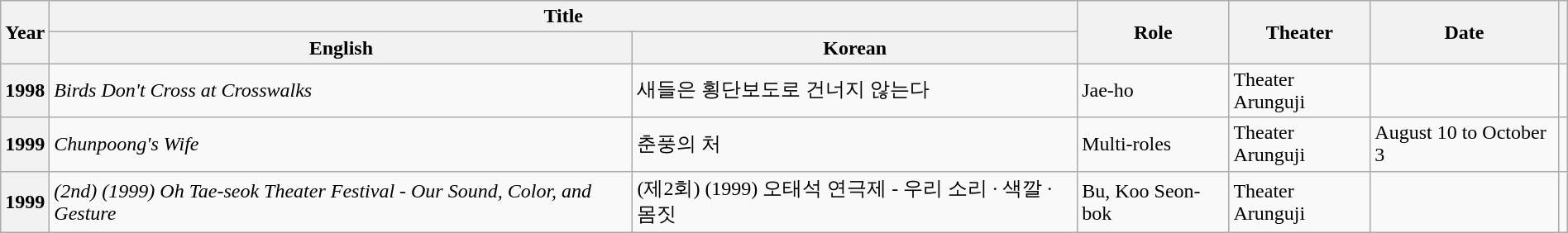<table class="wikitable sortable plainrowheaders" style="clear:none; font-size:100%; padding:0 auto; width:100%; margin:auto">
<tr>
<th scope="col" rowspan="2">Year</th>
<th scope="col" colspan="2">Title</th>
<th scope="col" rowspan="2">Role</th>
<th rowspan="2" scope="col">Theater</th>
<th rowspan="2" scope="col">Date</th>
<th rowspan="2" scope="col" class="unsortable"></th>
</tr>
<tr>
<th>English</th>
<th>Korean</th>
</tr>
<tr>
<th scope="row" rowspan="1">1998</th>
<td><em>Birds Don't Cross at Crosswalks</em></td>
<td>새들은 횡단보도로 건너지 않는다</td>
<td>Jae-ho</td>
<td>Theater Arunguji</td>
<td></td>
<td></td>
</tr>
<tr>
<th scope="row" rowspan="1">1999</th>
<td><em>Chunpoong's Wife</em></td>
<td>춘풍의 처</td>
<td>Multi-roles</td>
<td>Theater Arunguji</td>
<td>August 10 to October 3</td>
<td></td>
</tr>
<tr>
<th scope="row" rowspan="1">1999</th>
<td><em>(2nd) (1999) Oh Tae-seok Theater Festival - Our Sound, Color, and Gesture</em></td>
<td>(제2회) (1999) 오태석 연극제 - 우리 소리 · 색깔 · 몸짓</td>
<td>Bu, Koo Seon-bok</td>
<td>Theater Arunguji</td>
<td></td>
<td></td>
</tr>
</table>
